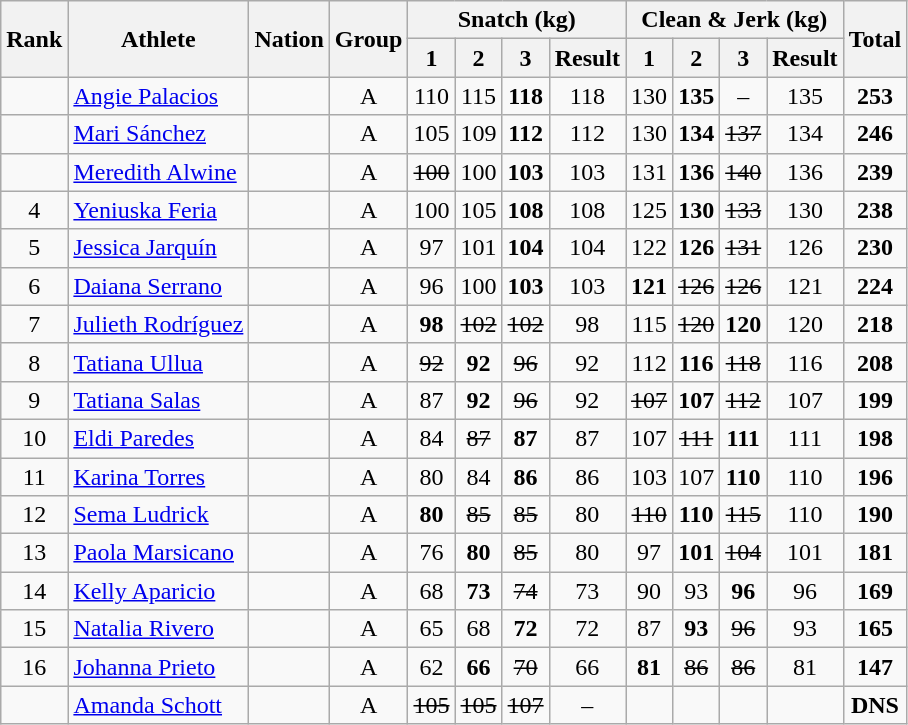<table class="wikitable sortable" style="text-align:center;">
<tr>
<th rowspan=2>Rank</th>
<th rowspan=2>Athlete</th>
<th rowspan=2>Nation</th>
<th rowspan=2>Group</th>
<th colspan=4>Snatch (kg)</th>
<th colspan=4>Clean & Jerk (kg)</th>
<th rowspan=2>Total</th>
</tr>
<tr>
<th>1</th>
<th>2</th>
<th>3</th>
<th>Result</th>
<th>1</th>
<th>2</th>
<th>3</th>
<th>Result</th>
</tr>
<tr>
<td></td>
<td align=left><a href='#'>Angie Palacios</a></td>
<td align=left></td>
<td>A</td>
<td>110</td>
<td>115</td>
<td><strong>118</strong></td>
<td>118</td>
<td>130</td>
<td><strong>135</strong></td>
<td>–</td>
<td>135</td>
<td><strong>253</strong></td>
</tr>
<tr>
<td></td>
<td align=left><a href='#'>Mari Sánchez</a></td>
<td align=left></td>
<td>A</td>
<td>105</td>
<td>109</td>
<td><strong>112</strong></td>
<td>112</td>
<td>130</td>
<td><strong>134</strong></td>
<td><s>137</s></td>
<td>134</td>
<td><strong>246</strong></td>
</tr>
<tr>
<td></td>
<td align=left><a href='#'>Meredith Alwine</a></td>
<td align=left></td>
<td>A</td>
<td><s>100</s></td>
<td>100</td>
<td><strong>103</strong></td>
<td>103</td>
<td>131</td>
<td><strong>136</strong></td>
<td><s>140</s></td>
<td>136</td>
<td><strong>239</strong></td>
</tr>
<tr>
<td>4</td>
<td align=left><a href='#'>Yeniuska Feria</a></td>
<td align=left></td>
<td>A</td>
<td>100</td>
<td>105</td>
<td><strong>108</strong></td>
<td>108</td>
<td>125</td>
<td><strong>130</strong></td>
<td><s>133</s></td>
<td>130</td>
<td><strong>238</strong></td>
</tr>
<tr>
<td>5</td>
<td align=left><a href='#'>Jessica Jarquín</a></td>
<td align=left></td>
<td>A</td>
<td>97</td>
<td>101</td>
<td><strong>104</strong></td>
<td>104</td>
<td>122</td>
<td><strong>126</strong></td>
<td><s>131</s></td>
<td>126</td>
<td><strong>230</strong></td>
</tr>
<tr>
<td>6</td>
<td align=left><a href='#'>Daiana Serrano</a></td>
<td align=left></td>
<td>A</td>
<td>96</td>
<td>100</td>
<td><strong>103</strong></td>
<td>103</td>
<td><strong>121</strong></td>
<td><s>126</s></td>
<td><s>126</s></td>
<td>121</td>
<td><strong>224</strong></td>
</tr>
<tr>
<td>7</td>
<td align=left><a href='#'>Julieth Rodríguez</a></td>
<td align=left></td>
<td>A</td>
<td><strong>98</strong></td>
<td><s>102</s></td>
<td><s>102</s></td>
<td>98</td>
<td>115</td>
<td><s>120</s></td>
<td><strong>120</strong></td>
<td>120</td>
<td><strong>218</strong></td>
</tr>
<tr>
<td>8</td>
<td align=left><a href='#'>Tatiana Ullua</a></td>
<td align=left></td>
<td>A</td>
<td><s>92</s></td>
<td><strong>92</strong></td>
<td><s>96</s></td>
<td>92</td>
<td>112</td>
<td><strong>116</strong></td>
<td><s>118</s></td>
<td>116</td>
<td><strong>208</strong></td>
</tr>
<tr>
<td>9</td>
<td align=left><a href='#'>Tatiana Salas</a></td>
<td align=left></td>
<td>A</td>
<td>87</td>
<td><strong>92</strong></td>
<td><s>96</s></td>
<td>92</td>
<td><s>107</s></td>
<td><strong>107</strong></td>
<td><s>112</s></td>
<td>107</td>
<td><strong>199</strong></td>
</tr>
<tr>
<td>10</td>
<td align=left><a href='#'>Eldi Paredes</a></td>
<td align=left></td>
<td>A</td>
<td>84</td>
<td><s>87</s></td>
<td><strong>87</strong></td>
<td>87</td>
<td>107</td>
<td><s>111</s></td>
<td><strong>111</strong></td>
<td>111</td>
<td><strong>198</strong></td>
</tr>
<tr>
<td>11</td>
<td align=left><a href='#'>Karina Torres</a></td>
<td align=left></td>
<td>A</td>
<td>80</td>
<td>84</td>
<td><strong>86</strong></td>
<td>86</td>
<td>103</td>
<td>107</td>
<td><strong>110</strong></td>
<td>110</td>
<td><strong>196</strong></td>
</tr>
<tr>
<td>12</td>
<td align=left><a href='#'>Sema Ludrick</a></td>
<td align=left></td>
<td>A</td>
<td><strong>80</strong></td>
<td><s>85</s></td>
<td><s>85</s></td>
<td>80</td>
<td><s>110</s></td>
<td><strong>110</strong></td>
<td><s>115</s></td>
<td>110</td>
<td><strong>190</strong></td>
</tr>
<tr>
<td>13</td>
<td align=left><a href='#'>Paola Marsicano</a></td>
<td align=left></td>
<td>A</td>
<td>76</td>
<td><strong>80</strong></td>
<td><s>85</s></td>
<td>80</td>
<td>97</td>
<td><strong>101</strong></td>
<td><s>104</s></td>
<td>101</td>
<td><strong>181</strong></td>
</tr>
<tr>
<td>14</td>
<td align=left><a href='#'>Kelly Aparicio</a></td>
<td align=left></td>
<td>A</td>
<td>68</td>
<td><strong>73</strong></td>
<td><s>74</s></td>
<td>73</td>
<td>90</td>
<td>93</td>
<td><strong>96</strong></td>
<td>96</td>
<td><strong>169</strong></td>
</tr>
<tr>
<td>15</td>
<td align=left><a href='#'>Natalia Rivero</a></td>
<td align=left></td>
<td>A</td>
<td>65</td>
<td>68</td>
<td><strong>72</strong></td>
<td>72</td>
<td>87</td>
<td><strong>93</strong></td>
<td><s>96</s></td>
<td>93</td>
<td><strong>165</strong></td>
</tr>
<tr>
<td>16</td>
<td align=left><a href='#'>Johanna Prieto</a></td>
<td align=left></td>
<td>A</td>
<td>62</td>
<td><strong>66</strong></td>
<td><s>70</s></td>
<td>66</td>
<td><strong>81</strong></td>
<td><s>86</s></td>
<td><s>86</s></td>
<td>81</td>
<td><strong>147</strong></td>
</tr>
<tr>
<td></td>
<td align=left><a href='#'>Amanda Schott</a></td>
<td align=left></td>
<td>A</td>
<td><s>105</s></td>
<td><s>105</s></td>
<td><s>107</s></td>
<td>–</td>
<td></td>
<td></td>
<td></td>
<td></td>
<td><strong>DNS</strong></td>
</tr>
</table>
